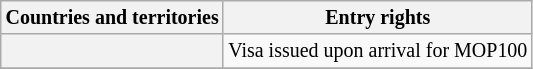<table class="wikitable" style="text-align: center; font-size: smaller; table-layout: fixed;">
<tr>
<th>Countries and territories</th>
<th>Entry rights</th>
</tr>
<tr>
<th style="text-align: left;"></th>
<td>Visa issued upon arrival for MOP100 </td>
</tr>
<tr>
</tr>
</table>
